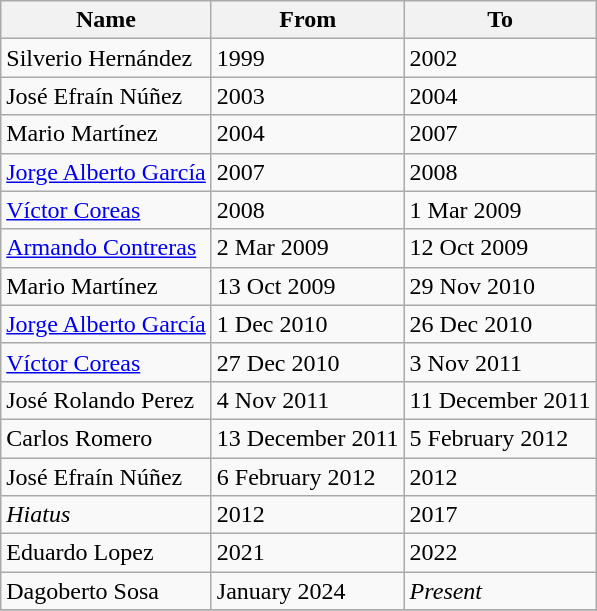<table class="wikitable" style="text-align: left">
<tr>
<th rowspan="1">Name</th>
<th rowspan="1">From</th>
<th rowspan="1">To</th>
</tr>
<tr>
<td> Silverio Hernández</td>
<td align=left>1999</td>
<td align=left>2002</td>
</tr>
<tr>
<td> José Efraín Núñez</td>
<td align=left>2003</td>
<td align=left>2004</td>
</tr>
<tr>
<td> Mario Martínez</td>
<td align=left>2004</td>
<td align=left>2007</td>
</tr>
<tr>
<td> <a href='#'>Jorge Alberto García</a></td>
<td align=left>2007</td>
<td align=left>2008</td>
</tr>
<tr>
<td> <a href='#'>Víctor Coreas</a></td>
<td align=left>2008</td>
<td align=left>1 Mar 2009</td>
</tr>
<tr>
<td> <a href='#'>Armando Contreras</a></td>
<td align=left>2 Mar 2009</td>
<td align=left>12 Oct 2009</td>
</tr>
<tr>
<td> Mario Martínez</td>
<td align=left>13 Oct 2009</td>
<td align=left>29 Nov 2010</td>
</tr>
<tr>
<td> <a href='#'>Jorge Alberto García</a></td>
<td align=left>1 Dec 2010</td>
<td align=left>26 Dec 2010</td>
</tr>
<tr>
<td> <a href='#'>Víctor Coreas</a></td>
<td align=left>27 Dec 2010</td>
<td align=left>3 Nov 2011</td>
</tr>
<tr>
<td> José Rolando Perez</td>
<td align=left>4 Nov 2011</td>
<td align=left>11 December 2011</td>
</tr>
<tr>
<td> Carlos Romero</td>
<td align=left>13 December 2011</td>
<td align=left>5 February 2012</td>
</tr>
<tr>
<td>  José Efraín Núñez</td>
<td align=left>6 February 2012</td>
<td align=left>2012</td>
</tr>
<tr>
<td> <em>Hiatus</em></td>
<td align=left>2012</td>
<td align=left>2017</td>
</tr>
<tr>
<td> Eduardo Lopez</td>
<td align=left>2021</td>
<td align=left>2022</td>
</tr>
<tr>
<td> Dagoberto Sosa</td>
<td align=left>January 2024</td>
<td align=left><em>Present</em></td>
</tr>
<tr>
</tr>
</table>
